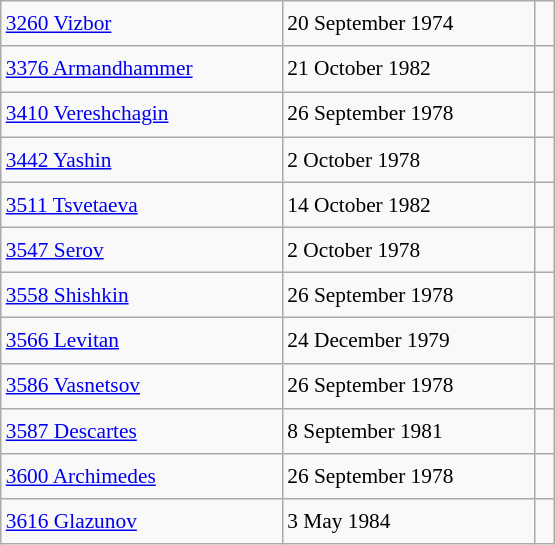<table class="wikitable" style="font-size: 89%; float: left; width: 26em; margin-right: 1em; line-height: 1.65em; !important; height: 324px;">
<tr>
<td><a href='#'>3260 Vizbor</a></td>
<td>20 September 1974</td>
<td></td>
</tr>
<tr>
<td><a href='#'>3376 Armandhammer</a></td>
<td>21 October 1982</td>
<td></td>
</tr>
<tr>
<td><a href='#'>3410 Vereshchagin</a></td>
<td>26 September 1978</td>
<td></td>
</tr>
<tr>
<td><a href='#'>3442 Yashin</a></td>
<td>2 October 1978</td>
<td></td>
</tr>
<tr>
<td><a href='#'>3511 Tsvetaeva</a></td>
<td>14 October 1982</td>
<td> </td>
</tr>
<tr>
<td><a href='#'>3547 Serov</a></td>
<td>2 October 1978</td>
<td></td>
</tr>
<tr>
<td><a href='#'>3558 Shishkin</a></td>
<td>26 September 1978</td>
<td></td>
</tr>
<tr>
<td><a href='#'>3566 Levitan</a></td>
<td>24 December 1979</td>
<td></td>
</tr>
<tr>
<td><a href='#'>3586 Vasnetsov</a></td>
<td>26 September 1978</td>
<td></td>
</tr>
<tr>
<td><a href='#'>3587 Descartes</a></td>
<td>8 September 1981</td>
<td></td>
</tr>
<tr>
<td><a href='#'>3600 Archimedes</a></td>
<td>26 September 1978</td>
<td></td>
</tr>
<tr>
<td><a href='#'>3616 Glazunov</a></td>
<td>3 May 1984</td>
<td></td>
</tr>
</table>
